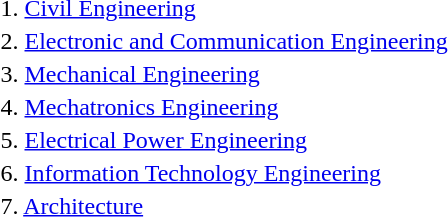<table class="sortable">
<tr>
<td>1. <a href='#'>Civil Engineering</a></td>
</tr>
<tr>
<td>2. <a href='#'>Electronic and Communication Engineering</a></td>
</tr>
<tr>
<td>3. <a href='#'>Mechanical Engineering</a></td>
</tr>
<tr>
<td>4. <a href='#'>Mechatronics Engineering</a></td>
</tr>
<tr>
<td>5. <a href='#'>Electrical Power Engineering</a></td>
</tr>
<tr>
<td>6. <a href='#'>Information Technology Engineering</a></td>
</tr>
<tr>
<td>7. <a href='#'>Architecture</a></td>
</tr>
<tr>
</tr>
</table>
